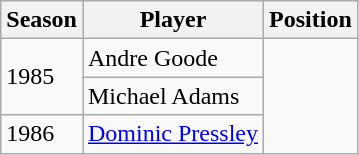<table class="wikitable">
<tr>
<th>Season</th>
<th>Player</th>
<th>Position</th>
</tr>
<tr>
<td rowspan="2">1985</td>
<td>Andre Goode</td>
</tr>
<tr>
<td>Michael Adams</td>
</tr>
<tr>
<td>1986</td>
<td><a href='#'>Dominic Pressley</a></td>
</tr>
</table>
